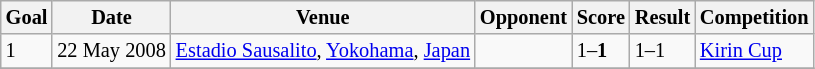<table class="wikitable collapsible collapsed" style=font-size:85%>
<tr>
<th>Goal</th>
<th>Date</th>
<th>Venue</th>
<th>Opponent</th>
<th>Score</th>
<th>Result</th>
<th>Competition</th>
</tr>
<tr>
<td>1</td>
<td>22 May 2008</td>
<td><a href='#'>Estadio Sausalito</a>, <a href='#'>Yokohama</a>, <a href='#'>Japan</a></td>
<td align=left></td>
<td>1–<strong>1</strong></td>
<td>1–1</td>
<td><a href='#'>Kirin Cup</a></td>
</tr>
<tr>
</tr>
</table>
